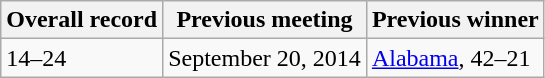<table class="wikitable">
<tr>
<th>Overall record</th>
<th>Previous meeting</th>
<th>Previous winner</th>
</tr>
<tr>
<td>14–24</td>
<td>September 20, 2014</td>
<td><a href='#'>Alabama</a>, 42–21</td>
</tr>
</table>
